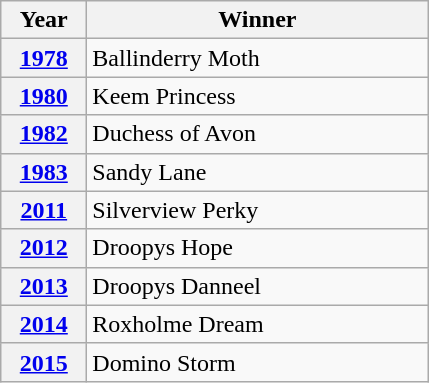<table class="wikitable">
<tr>
<th width=50>Year</th>
<th width=220>Winner</th>
</tr>
<tr>
<th><a href='#'>1978</a></th>
<td>Ballinderry Moth</td>
</tr>
<tr>
<th><a href='#'>1980</a></th>
<td>Keem Princess</td>
</tr>
<tr>
<th><a href='#'>1982</a></th>
<td>Duchess of Avon</td>
</tr>
<tr>
<th><a href='#'>1983</a></th>
<td>Sandy Lane </td>
</tr>
<tr>
<th><a href='#'>2011</a></th>
<td>Silverview Perky</td>
</tr>
<tr>
<th><a href='#'>2012</a></th>
<td>Droopys Hope</td>
</tr>
<tr>
<th><a href='#'>2013</a></th>
<td>Droopys Danneel</td>
</tr>
<tr>
<th><a href='#'>2014</a></th>
<td>Roxholme Dream</td>
</tr>
<tr>
<th><a href='#'>2015</a></th>
<td>Domino Storm</td>
</tr>
</table>
